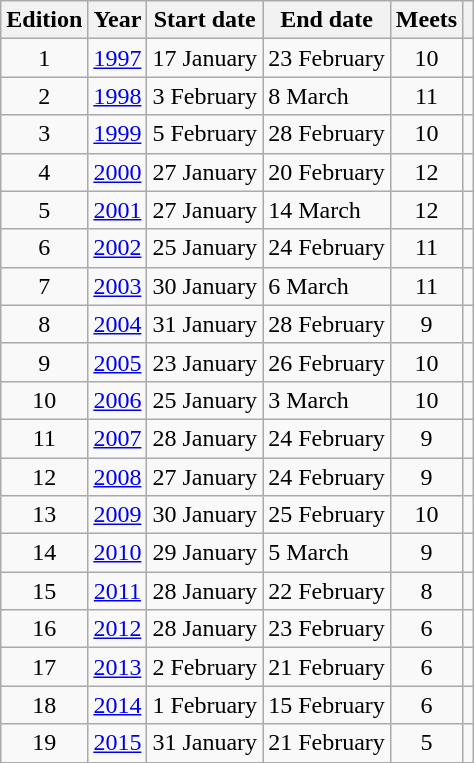<table class="wikitable sortable" style="text-align:center; float:center;">
<tr>
<th>Edition</th>
<th>Year</th>
<th>Start date</th>
<th>End date</th>
<th>Meets</th>
<th class="unsortable"></th>
</tr>
<tr>
<td>1</td>
<td><a href='#'>1997</a></td>
<td>17 January</td>
<td>23 February</td>
<td>10</td>
<td></td>
</tr>
<tr>
<td>2</td>
<td><a href='#'>1998</a></td>
<td>3 February</td>
<td align=left>8 March</td>
<td>11</td>
<td></td>
</tr>
<tr>
<td>3</td>
<td><a href='#'>1999</a></td>
<td>5 February</td>
<td>28 February</td>
<td>10</td>
<td></td>
</tr>
<tr>
<td>4</td>
<td><a href='#'>2000</a></td>
<td>27 January</td>
<td>20 February</td>
<td>12</td>
<td></td>
</tr>
<tr>
<td>5</td>
<td><a href='#'>2001</a></td>
<td>27 January</td>
<td align=left>14 March</td>
<td>12</td>
<td></td>
</tr>
<tr>
<td>6</td>
<td><a href='#'>2002</a></td>
<td>25 January</td>
<td>24 February</td>
<td>11</td>
<td></td>
</tr>
<tr>
<td>7</td>
<td><a href='#'>2003</a></td>
<td>30 January</td>
<td align=left>6 March</td>
<td>11</td>
<td></td>
</tr>
<tr>
<td>8</td>
<td><a href='#'>2004</a></td>
<td>31 January</td>
<td>28 February</td>
<td>9</td>
<td></td>
</tr>
<tr>
<td>9</td>
<td><a href='#'>2005</a></td>
<td>23 January</td>
<td>26 February</td>
<td>10</td>
<td></td>
</tr>
<tr>
<td>10</td>
<td><a href='#'>2006</a></td>
<td>25 January</td>
<td align=left>3 March</td>
<td>10</td>
<td></td>
</tr>
<tr>
<td>11</td>
<td><a href='#'>2007</a></td>
<td>28 January</td>
<td>24 February</td>
<td>9</td>
<td></td>
</tr>
<tr>
<td>12</td>
<td><a href='#'>2008</a></td>
<td>27 January</td>
<td>24 February</td>
<td>9</td>
<td></td>
</tr>
<tr>
<td>13</td>
<td><a href='#'>2009</a></td>
<td>30 January</td>
<td>25 February</td>
<td>10</td>
<td></td>
</tr>
<tr>
<td>14</td>
<td><a href='#'>2010</a></td>
<td>29 January</td>
<td align=left>5 March</td>
<td>9</td>
<td></td>
</tr>
<tr>
<td>15</td>
<td><a href='#'>2011</a></td>
<td>28 January</td>
<td>22 February</td>
<td>8</td>
<td></td>
</tr>
<tr>
<td>16</td>
<td><a href='#'>2012</a></td>
<td>28 January</td>
<td>23 February</td>
<td>6</td>
<td></td>
</tr>
<tr>
<td>17</td>
<td><a href='#'>2013</a></td>
<td>2 February</td>
<td>21 February</td>
<td>6</td>
<td></td>
</tr>
<tr>
<td>18</td>
<td><a href='#'>2014</a></td>
<td>1 February</td>
<td>15 February</td>
<td>6</td>
<td></td>
</tr>
<tr>
<td>19</td>
<td><a href='#'>2015</a></td>
<td>31 January</td>
<td>21 February</td>
<td>5</td>
<td></td>
</tr>
<tr>
</tr>
</table>
